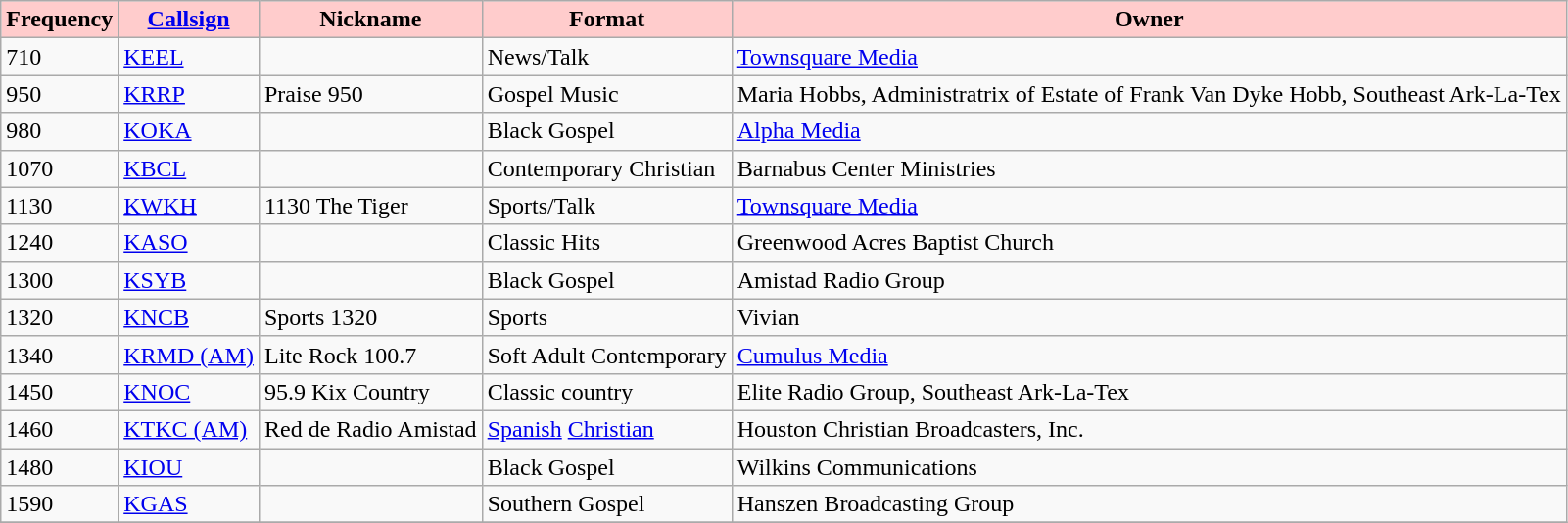<table class="wikitable">
<tr>
<th style="background:#ffcccc;"><strong>Frequency</strong></th>
<th style="background:#ffcccc;"><strong><a href='#'>Callsign</a></strong></th>
<th style="background:#ffcccc;"><strong>Nickname</strong></th>
<th style="background:#ffcccc;"><strong>Format</strong></th>
<th style="background:#ffcccc;"><strong>Owner</strong></th>
</tr>
<tr>
<td>710</td>
<td><a href='#'>KEEL</a></td>
<td></td>
<td>News/Talk</td>
<td><a href='#'>Townsquare Media</a></td>
</tr>
<tr>
<td>950</td>
<td><a href='#'>KRRP</a></td>
<td>Praise 950</td>
<td>Gospel Music</td>
<td>Maria Hobbs, Administratrix of Estate of Frank Van Dyke Hobb, Southeast Ark-La-Tex</td>
</tr>
<tr>
<td>980</td>
<td><a href='#'>KOKA</a></td>
<td></td>
<td Black Gospel>Black Gospel</td>
<td><a href='#'>Alpha Media</a></td>
</tr>
<tr Wave>
<td>1070</td>
<td><a href='#'>KBCL</a></td>
<td></td>
<td>Contemporary Christian</td>
<td>Barnabus Center Ministries</td>
</tr>
<tr>
<td>1130</td>
<td><a href='#'>KWKH</a></td>
<td>1130 The Tiger</td>
<td>Sports/Talk</td>
<td><a href='#'>Townsquare Media</a></td>
</tr>
<tr>
<td>1240</td>
<td><a href='#'>KASO</a></td>
<td></td>
<td>Classic Hits</td>
<td>Greenwood Acres Baptist Church</td>
</tr>
<tr>
<td>1300</td>
<td><a href='#'>KSYB</a></td>
<td></td>
<td>Black Gospel</td>
<td>Amistad Radio Group</td>
</tr>
<tr>
<td>1320</td>
<td><a href='#'>KNCB</a></td>
<td>Sports 1320</td>
<td>Sports</td>
<td>Vivian</td>
</tr>
<tr>
<td>1340</td>
<td><a href='#'>KRMD (AM)</a></td>
<td>Lite Rock 100.7</td>
<td>Soft Adult Contemporary</td>
<td><a href='#'>Cumulus Media</a></td>
</tr>
<tr>
<td>1450</td>
<td><a href='#'>KNOC</a></td>
<td>95.9 Kix Country</td>
<td>Classic country</td>
<td>Elite Radio Group, Southeast Ark-La-Tex</td>
</tr>
<tr>
<td>1460</td>
<td><a href='#'>KTKC (AM)</a></td>
<td>Red de Radio Amistad</td>
<td><a href='#'>Spanish</a> <a href='#'>Christian</a></td>
<td>Houston Christian Broadcasters, Inc.</td>
</tr>
<tr>
<td>1480</td>
<td><a href='#'>KIOU</a></td>
<td></td>
<td>Black Gospel</td>
<td>Wilkins Communications</td>
</tr>
<tr>
<td>1590</td>
<td><a href='#'>KGAS</a></td>
<td></td>
<td>Southern Gospel</td>
<td>Hanszen Broadcasting Group</td>
</tr>
<tr>
</tr>
</table>
